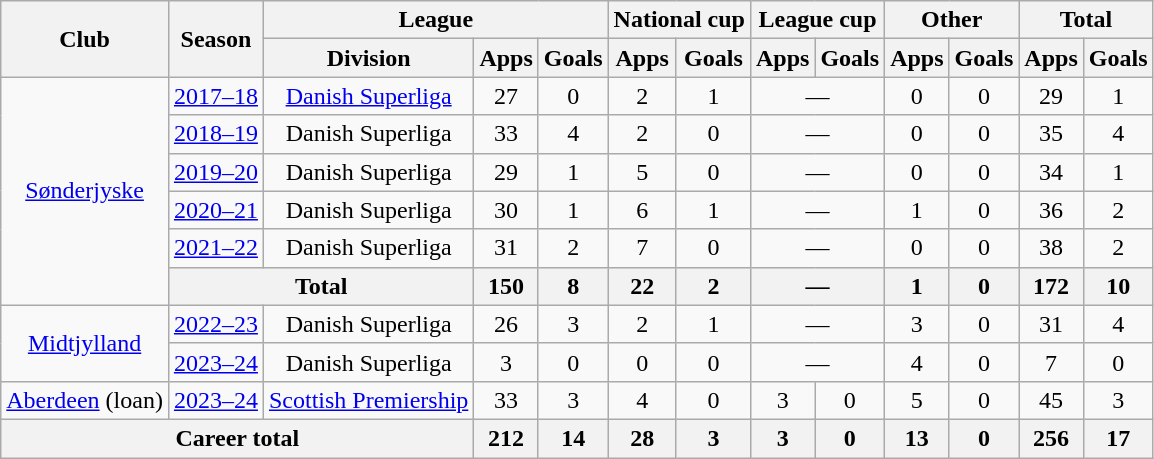<table class="wikitable" style="text-align: center;">
<tr>
<th rowspan="2">Club</th>
<th rowspan="2">Season</th>
<th colspan="3">League</th>
<th colspan="2">National cup</th>
<th colspan="2">League cup</th>
<th colspan="2">Other</th>
<th colspan="2">Total</th>
</tr>
<tr>
<th>Division</th>
<th>Apps</th>
<th>Goals</th>
<th>Apps</th>
<th>Goals</th>
<th>Apps</th>
<th>Goals</th>
<th>Apps</th>
<th>Goals</th>
<th>Apps</th>
<th>Goals</th>
</tr>
<tr>
<td rowspan="6"><a href='#'>Sønderjyske</a></td>
<td><a href='#'>2017–18</a></td>
<td><a href='#'>Danish Superliga</a></td>
<td>27</td>
<td>0</td>
<td>2</td>
<td>1</td>
<td colspan="2">—</td>
<td>0</td>
<td>0</td>
<td>29</td>
<td>1</td>
</tr>
<tr>
<td><a href='#'>2018–19</a></td>
<td>Danish Superliga</td>
<td>33</td>
<td>4</td>
<td>2</td>
<td>0</td>
<td colspan="2">—</td>
<td>0</td>
<td>0</td>
<td>35</td>
<td>4</td>
</tr>
<tr>
<td><a href='#'>2019–20</a></td>
<td>Danish Superliga</td>
<td>29</td>
<td>1</td>
<td>5</td>
<td>0</td>
<td colspan="2">—</td>
<td>0</td>
<td>0</td>
<td>34</td>
<td>1</td>
</tr>
<tr>
<td><a href='#'>2020–21</a></td>
<td>Danish Superliga</td>
<td>30</td>
<td>1</td>
<td>6</td>
<td>1</td>
<td colspan="2">—</td>
<td>1</td>
<td>0</td>
<td>36</td>
<td>2</td>
</tr>
<tr>
<td><a href='#'>2021–22</a></td>
<td>Danish Superliga</td>
<td>31</td>
<td>2</td>
<td>7</td>
<td>0</td>
<td colspan="2">—</td>
<td>0</td>
<td>0</td>
<td>38</td>
<td>2</td>
</tr>
<tr>
<th colspan="2">Total</th>
<th>150</th>
<th>8</th>
<th>22</th>
<th>2</th>
<th colspan="2">—</th>
<th>1</th>
<th>0</th>
<th>172</th>
<th>10</th>
</tr>
<tr>
<td rowspan="2"><a href='#'>Midtjylland</a></td>
<td><a href='#'>2022–23</a></td>
<td>Danish Superliga</td>
<td>26</td>
<td>3</td>
<td>2</td>
<td>1</td>
<td colspan="2">—</td>
<td>3</td>
<td>0</td>
<td>31</td>
<td>4</td>
</tr>
<tr>
<td><a href='#'>2023–24</a></td>
<td>Danish Superliga</td>
<td>3</td>
<td>0</td>
<td>0</td>
<td>0</td>
<td colspan="2">—</td>
<td>4</td>
<td>0</td>
<td>7</td>
<td>0</td>
</tr>
<tr>
<td><a href='#'>Aberdeen</a> (loan)</td>
<td><a href='#'>2023–24</a></td>
<td><a href='#'>Scottish Premiership</a></td>
<td>33</td>
<td>3</td>
<td>4</td>
<td>0</td>
<td>3</td>
<td>0</td>
<td>5</td>
<td>0</td>
<td>45</td>
<td>3</td>
</tr>
<tr>
<th colspan="3">Career total</th>
<th>212</th>
<th>14</th>
<th>28</th>
<th>3</th>
<th>3</th>
<th>0</th>
<th>13</th>
<th>0</th>
<th>256</th>
<th>17</th>
</tr>
</table>
